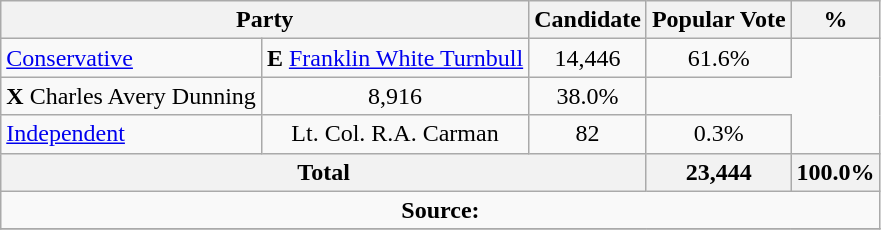<table class="wikitable">
<tr>
<th colspan="2">Party</th>
<th>Candidate</th>
<th>Popular Vote</th>
<th>%</th>
</tr>
<tr>
<td><a href='#'>Conservative</a></td>
<td><strong>E</strong> <a href='#'>Franklin White Turnbull</a></td>
<td align=center>14,446</td>
<td align=center>61.6%</td>
</tr>
<tr>
<td><strong>X</strong> Charles Avery Dunning</td>
<td align=center>8,916</td>
<td align=center>38.0%</td>
</tr>
<tr>
<td><a href='#'>Independent</a></td>
<td align=center>Lt. Col. R.A. Carman</td>
<td align=center>82</td>
<td align=center>0.3%</td>
</tr>
<tr>
<th colspan=3>Total</th>
<th>23,444</th>
<th>100.0%</th>
</tr>
<tr>
<td align="center" colspan=5><strong>Source:</strong> </td>
</tr>
<tr>
</tr>
</table>
